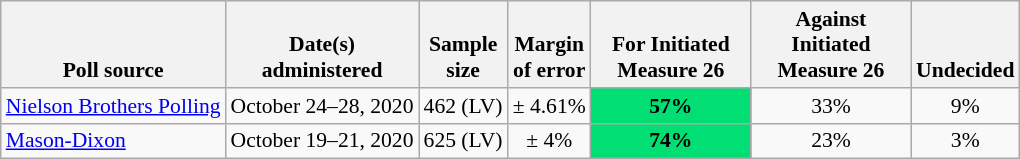<table class="wikitable" style="font-size:90%;text-align:center;">
<tr valign=bottom>
<th>Poll source</th>
<th>Date(s)<br>administered</th>
<th>Sample<br>size</th>
<th>Margin<br>of error</th>
<th style="width:100px;">For Initiated Measure 26</th>
<th style="width:100px;">Against Initiated Measure 26</th>
<th>Undecided</th>
</tr>
<tr>
<td style="text-align:left;"><a href='#'>Nielson Brothers Polling</a></td>
<td>October 24–28, 2020</td>
<td>462 (LV)</td>
<td>± 4.61%</td>
<td style="background: rgb(1,223,116);"><strong>57%</strong></td>
<td>33%</td>
<td>9%</td>
</tr>
<tr>
<td style="text-align:left;"><a href='#'>Mason-Dixon</a></td>
<td>October 19–21, 2020</td>
<td>625 (LV)</td>
<td>± 4%</td>
<td style="background: rgb(1,223,116);"><strong>74%</strong></td>
<td>23%</td>
<td>3%</td>
</tr>
</table>
